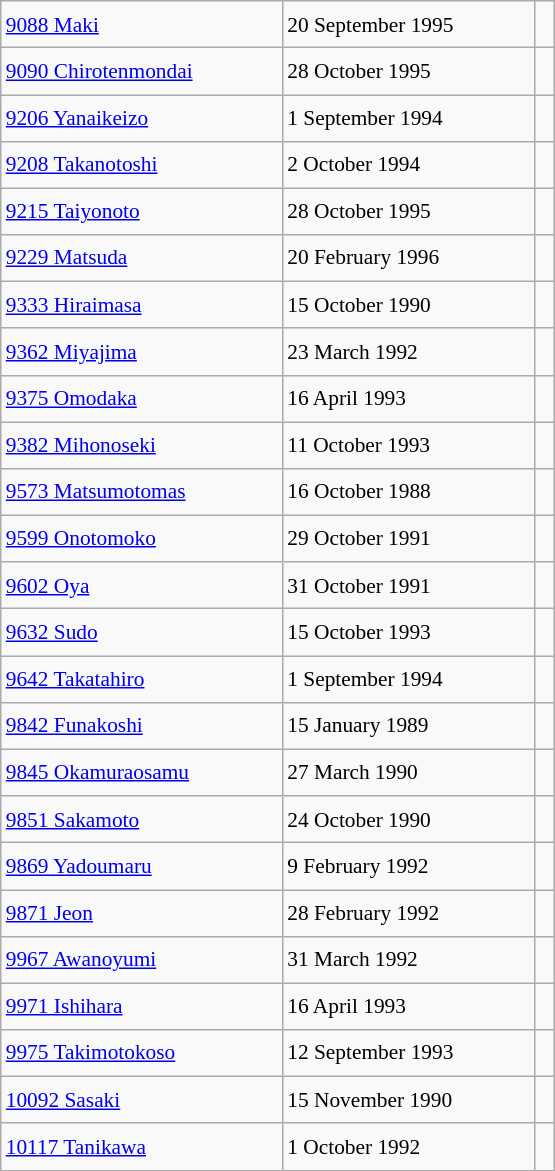<table class="wikitable" style="font-size: 89%; float: left; width: 26em; margin-right: 1em; line-height: 1.65em">
<tr>
<td><a href='#'>9088 Maki</a></td>
<td>20 September 1995</td>
<td><small></small> </td>
</tr>
<tr>
<td><a href='#'>9090 Chirotenmondai</a></td>
<td>28 October 1995</td>
<td><small></small> </td>
</tr>
<tr>
<td><a href='#'>9206 Yanaikeizo</a></td>
<td>1 September 1994</td>
<td><small></small> </td>
</tr>
<tr>
<td><a href='#'>9208 Takanotoshi</a></td>
<td>2 October 1994</td>
<td><small></small> </td>
</tr>
<tr>
<td><a href='#'>9215 Taiyonoto</a></td>
<td>28 October 1995</td>
<td><small></small> </td>
</tr>
<tr>
<td><a href='#'>9229 Matsuda</a></td>
<td>20 February 1996</td>
<td><small></small> </td>
</tr>
<tr>
<td><a href='#'>9333 Hiraimasa</a></td>
<td>15 October 1990</td>
<td><small></small> </td>
</tr>
<tr>
<td><a href='#'>9362 Miyajima</a></td>
<td>23 March 1992</td>
<td><small></small> </td>
</tr>
<tr>
<td><a href='#'>9375 Omodaka</a></td>
<td>16 April 1993</td>
<td><small></small> </td>
</tr>
<tr>
<td><a href='#'>9382 Mihonoseki</a></td>
<td>11 October 1993</td>
<td><small></small> </td>
</tr>
<tr>
<td><a href='#'>9573 Matsumotomas</a></td>
<td>16 October 1988</td>
<td><small></small> </td>
</tr>
<tr>
<td><a href='#'>9599 Onotomoko</a></td>
<td>29 October 1991</td>
<td><small></small> </td>
</tr>
<tr>
<td><a href='#'>9602 Oya</a></td>
<td>31 October 1991</td>
<td><small></small> </td>
</tr>
<tr>
<td><a href='#'>9632 Sudo</a></td>
<td>15 October 1993</td>
<td><small></small> </td>
</tr>
<tr>
<td><a href='#'>9642 Takatahiro</a></td>
<td>1 September 1994</td>
<td><small></small> </td>
</tr>
<tr>
<td><a href='#'>9842 Funakoshi</a></td>
<td>15 January 1989</td>
<td><small></small> </td>
</tr>
<tr>
<td><a href='#'>9845 Okamuraosamu</a></td>
<td>27 March 1990</td>
<td><small></small> </td>
</tr>
<tr>
<td><a href='#'>9851 Sakamoto</a></td>
<td>24 October 1990</td>
<td><small></small> </td>
</tr>
<tr>
<td><a href='#'>9869 Yadoumaru</a></td>
<td>9 February 1992</td>
<td><small></small> </td>
</tr>
<tr>
<td><a href='#'>9871 Jeon</a></td>
<td>28 February 1992</td>
<td><small></small> </td>
</tr>
<tr>
<td><a href='#'>9967 Awanoyumi</a></td>
<td>31 March 1992</td>
<td><small></small> </td>
</tr>
<tr>
<td><a href='#'>9971 Ishihara</a></td>
<td>16 April 1993</td>
<td><small></small> </td>
</tr>
<tr>
<td><a href='#'>9975 Takimotokoso</a></td>
<td>12 September 1993</td>
<td><small></small> </td>
</tr>
<tr>
<td><a href='#'>10092 Sasaki</a></td>
<td>15 November 1990</td>
<td><small></small> </td>
</tr>
<tr>
<td><a href='#'>10117 Tanikawa</a></td>
<td>1 October 1992</td>
<td><small></small> </td>
</tr>
</table>
